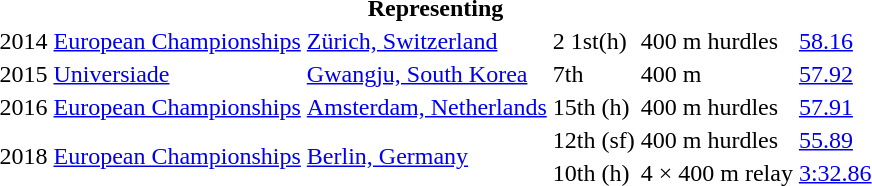<table>
<tr>
<th colspan="6">Representing </th>
</tr>
<tr>
<td>2014</td>
<td><a href='#'>European Championships</a></td>
<td><a href='#'>Zürich, Switzerland</a></td>
<td>2 1st(h)</td>
<td>400 m hurdles</td>
<td><a href='#'>58.16</a></td>
</tr>
<tr>
<td>2015</td>
<td><a href='#'>Universiade</a></td>
<td><a href='#'>Gwangju, South Korea</a></td>
<td>7th</td>
<td>400 m</td>
<td><a href='#'>57.92</a></td>
</tr>
<tr>
<td>2016</td>
<td><a href='#'>European Championships</a></td>
<td><a href='#'>Amsterdam, Netherlands</a></td>
<td>15th (h)</td>
<td>400 m hurdles</td>
<td><a href='#'>57.91</a></td>
</tr>
<tr>
<td rowspan=2>2018</td>
<td rowspan=2><a href='#'>European Championships</a></td>
<td rowspan=2><a href='#'>Berlin, Germany</a></td>
<td>12th (sf)</td>
<td>400 m hurdles</td>
<td><a href='#'>55.89</a></td>
</tr>
<tr>
<td>10th (h)</td>
<td>4 × 400 m relay</td>
<td><a href='#'>3:32.86</a></td>
</tr>
</table>
